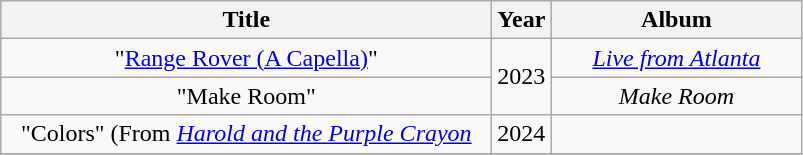<table class="wikitable plainrowheaders" style="text-align:center;">
<tr>
<th style="width:20em;">Title</th>
<th style="width:1em;">Year</th>
<th style="width:10em;">Album</th>
</tr>
<tr>
<td>"<a href='#'>Range Rover (A Capella)</a>"</td>
<td rowspan="2">2023</td>
<td><em><a href='#'>Live from Atlanta</a></em></td>
</tr>
<tr>
<td>"Make Room"</td>
<td><em>Make Room</em></td>
</tr>
<tr>
<td>"Colors" (From <em><a href='#'>Harold and the Purple Crayon</a></em></td>
<td>2024</td>
<td></td>
</tr>
<tr>
</tr>
</table>
